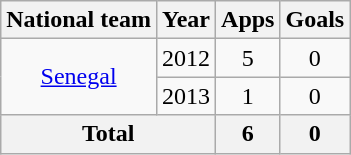<table class="wikitable" style="text-align: center;">
<tr>
<th>National team</th>
<th>Year</th>
<th>Apps</th>
<th>Goals</th>
</tr>
<tr>
<td rowspan="2"><a href='#'>Senegal</a></td>
<td>2012</td>
<td>5</td>
<td>0</td>
</tr>
<tr>
<td>2013</td>
<td>1</td>
<td>0</td>
</tr>
<tr>
<th colspan="2">Total</th>
<th>6</th>
<th>0</th>
</tr>
</table>
